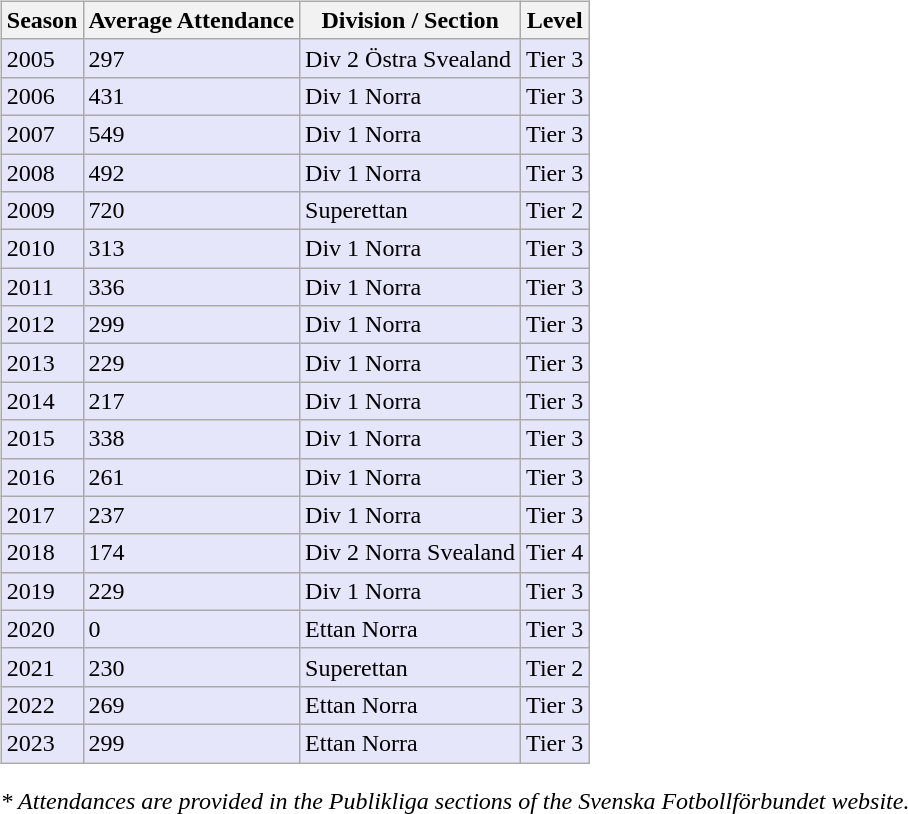<table>
<tr>
<td valign="top" width=0%><br><table class="wikitable">
<tr style="background:#f0f6fa;">
<th><strong>Season</strong></th>
<th><strong>Average Attendance</strong></th>
<th><strong>Division / Section</strong></th>
<th><strong>Level</strong></th>
</tr>
<tr>
<td style="background:#E6E6FA;">2005</td>
<td style="background:#E6E6FA;">297</td>
<td style="background:#E6E6FA;">Div 2 Östra Svealand</td>
<td style="background:#E6E6FA;">Tier 3</td>
</tr>
<tr>
<td style="background:#E6E6FA;">2006</td>
<td style="background:#E6E6FA;">431</td>
<td style="background:#E6E6FA;">Div 1 Norra</td>
<td style="background:#E6E6FA;">Tier 3</td>
</tr>
<tr>
<td style="background:#E6E6FA;">2007</td>
<td style="background:#E6E6FA;">549</td>
<td style="background:#E6E6FA;">Div 1 Norra</td>
<td style="background:#E6E6FA;">Tier 3</td>
</tr>
<tr>
<td style="background:#E6E6FA;">2008</td>
<td style="background:#E6E6FA;">492</td>
<td style="background:#E6E6FA;">Div 1 Norra</td>
<td style="background:#E6E6FA;">Tier 3</td>
</tr>
<tr>
<td style="background:#E6E6FA;">2009</td>
<td style="background:#E6E6FA;">720</td>
<td style="background:#E6E6FA;">Superettan</td>
<td style="background:#E6E6FA;">Tier 2</td>
</tr>
<tr>
<td style="background:#E6E6FA;">2010</td>
<td style="background:#E6E6FA;">313</td>
<td style="background:#E6E6FA;">Div 1 Norra</td>
<td style="background:#E6E6FA;">Tier 3</td>
</tr>
<tr>
<td style="background:#E6E6FA;">2011</td>
<td style="background:#E6E6FA;">336</td>
<td style="background:#E6E6FA;">Div 1 Norra</td>
<td style="background:#E6E6FA;">Tier 3</td>
</tr>
<tr>
<td style="background:#E6E6FA;">2012</td>
<td style="background:#E6E6FA;">299</td>
<td style="background:#E6E6FA;">Div 1 Norra</td>
<td style="background:#E6E6FA;">Tier 3</td>
</tr>
<tr>
<td style="background:#E6E6FA;">2013</td>
<td style="background:#E6E6FA;">229</td>
<td style="background:#E6E6FA;">Div 1 Norra</td>
<td style="background:#E6E6FA;">Tier 3</td>
</tr>
<tr>
<td style="background:#E6E6FA;">2014</td>
<td style="background:#E6E6FA;">217</td>
<td style="background:#E6E6FA;">Div 1 Norra</td>
<td style="background:#E6E6FA;">Tier 3</td>
</tr>
<tr>
<td style="background:#E6E6FA;">2015</td>
<td style="background:#E6E6FA;">338</td>
<td style="background:#E6E6FA;">Div 1 Norra</td>
<td style="background:#E6E6FA;">Tier 3</td>
</tr>
<tr>
<td style="background:#E6E6FA;">2016</td>
<td style="background:#E6E6FA;">261</td>
<td style="background:#E6E6FA;">Div 1 Norra</td>
<td style="background:#E6E6FA;">Tier 3</td>
</tr>
<tr>
<td style="background:#E6E6FA;">2017</td>
<td style="background:#E6E6FA;">237</td>
<td style="background:#E6E6FA;">Div 1 Norra</td>
<td style="background:#E6E6FA;">Tier 3</td>
</tr>
<tr>
<td style="background:#E6E6FA;">2018</td>
<td style="background:#E6E6FA;">174</td>
<td style="background:#E6E6FA;">Div 2 Norra Svealand</td>
<td style="background:#E6E6FA;">Tier 4</td>
</tr>
<tr>
<td style="background:#E6E6FA;">2019</td>
<td style="background:#E6E6FA;">229</td>
<td style="background:#E6E6FA;">Div 1 Norra</td>
<td style="background:#E6E6FA;">Tier 3</td>
</tr>
<tr>
<td style="background:#E6E6FA;">2020</td>
<td style="background:#E6E6FA;">0</td>
<td style="background:#E6E6FA;">Ettan Norra</td>
<td style="background:#E6E6FA;">Tier 3</td>
</tr>
<tr>
<td style="background:#E6E6FA;">2021</td>
<td style="background:#E6E6FA;">230</td>
<td style="background:#E6E6FA;">Superettan</td>
<td style="background:#E6E6FA;">Tier 2</td>
</tr>
<tr>
<td style="background:#E6E6FA;">2022</td>
<td style="background:#E6E6FA;">269</td>
<td style="background:#E6E6FA;">Ettan Norra</td>
<td style="background:#E6E6FA;">Tier 3</td>
</tr>
<tr>
<td style="background:#E6E6FA;">2023</td>
<td style="background:#E6E6FA;">299</td>
<td style="background:#E6E6FA;">Ettan Norra</td>
<td style="background:#E6E6FA;">Tier 3</td>
</tr>
</table>
<em>* Attendances are provided in the Publikliga sections of the Svenska Fotbollförbundet website.</em></td>
</tr>
</table>
